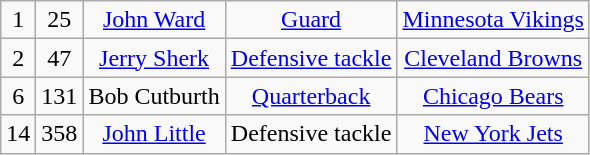<table class="wikitable" style="text-align:center">
<tr>
<td>1</td>
<td>25</td>
<td><a href='#'>John Ward</a></td>
<td><a href='#'>Guard</a></td>
<td><a href='#'>Minnesota Vikings</a></td>
</tr>
<tr>
<td>2</td>
<td>47</td>
<td><a href='#'>Jerry Sherk</a></td>
<td><a href='#'>Defensive tackle</a></td>
<td><a href='#'>Cleveland Browns</a></td>
</tr>
<tr>
<td>6</td>
<td>131</td>
<td>Bob Cutburth</td>
<td><a href='#'>Quarterback</a></td>
<td><a href='#'>Chicago Bears</a></td>
</tr>
<tr>
<td>14</td>
<td>358</td>
<td><a href='#'>John Little</a></td>
<td>Defensive tackle</td>
<td><a href='#'>New York Jets</a></td>
</tr>
</table>
